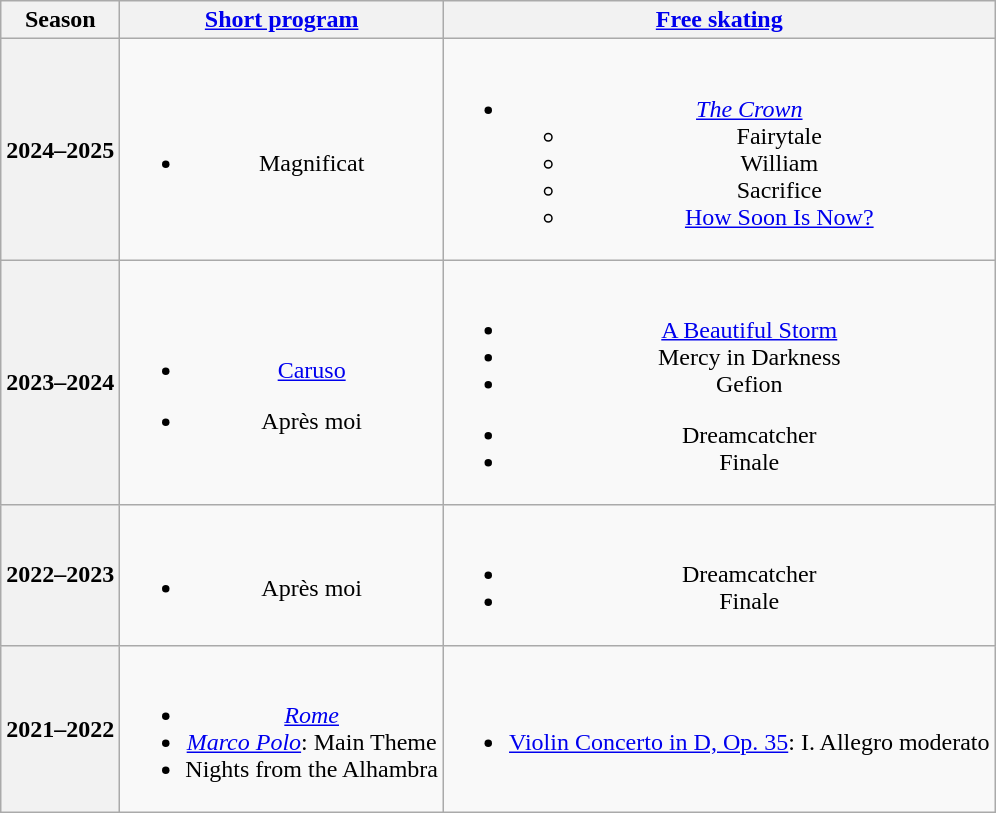<table class=wikitable style=text-align:center>
<tr>
<th>Season</th>
<th><a href='#'>Short program</a></th>
<th><a href='#'>Free skating</a></th>
</tr>
<tr>
<th>2024–2025 <br> </th>
<td><br><ul><li>Magnificat  <br> </li></ul></td>
<td><br><ul><li><em><a href='#'>The Crown</a></em><ul><li>Fairytale</li><li>William</li><li>Sacrifice <br></li><li><a href='#'>How Soon Is Now?</a> <br></li></ul></li></ul></td>
</tr>
<tr>
<th>2023–2024 <br> </th>
<td><br><ul><li><a href='#'>Caruso</a> <br> </li></ul><ul><li>Après moi <br> </li></ul></td>
<td><br><ul><li><a href='#'>A Beautiful Storm</a> <br> </li><li>Mercy in Darkness <br> </li><li>Gefion <br> </li></ul><ul><li>Dreamcatcher <br> </li><li>Finale <br> </li></ul></td>
</tr>
<tr>
<th>2022–2023 <br> </th>
<td><br><ul><li>Après moi <br> </li></ul></td>
<td><br><ul><li>Dreamcatcher <br> </li><li>Finale <br> </li></ul></td>
</tr>
<tr>
<th>2021–2022 <br> </th>
<td><br><ul><li><em><a href='#'>Rome</a></em> <br> </li><li><em><a href='#'>Marco Polo</a></em>: Main Theme <br> </li><li>Nights from the Alhambra <br> </li></ul></td>
<td><br><ul><li><a href='#'>Violin Concerto in D, Op. 35</a>: I. Allegro moderato <br> </li></ul></td>
</tr>
</table>
